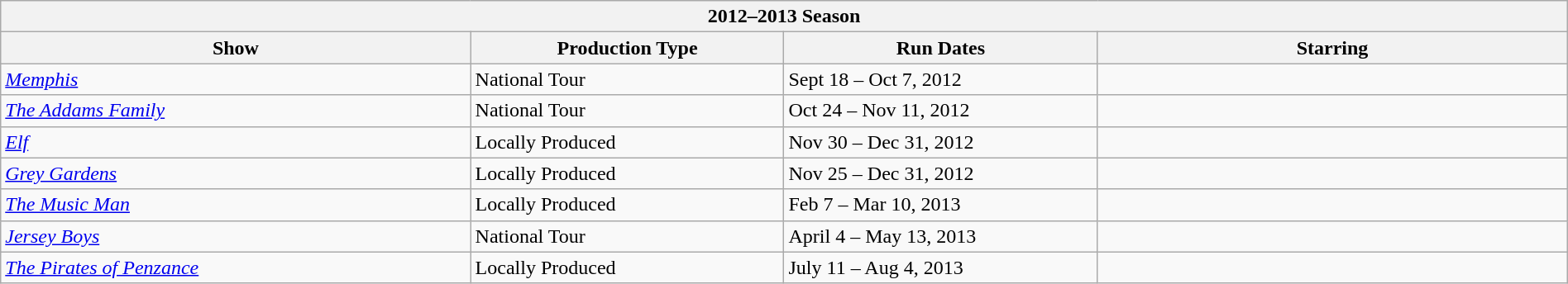<table class="wikitable collapsible autocollapse" width="100%">
<tr>
<th colspan="4">2012–2013 Season</th>
</tr>
<tr>
<th width=30%>Show</th>
<th width=20%>Production Type</th>
<th width=20%>Run Dates</th>
<th width=30%>Starring</th>
</tr>
<tr>
<td><em><a href='#'>Memphis</a></em></td>
<td>National Tour</td>
<td>Sept 18 – Oct 7, 2012</td>
<td></td>
</tr>
<tr>
<td><em><a href='#'>The Addams Family</a></em></td>
<td>National Tour</td>
<td>Oct 24 – Nov 11, 2012</td>
<td></td>
</tr>
<tr>
<td><em><a href='#'>Elf</a></em></td>
<td>Locally Produced</td>
<td>Nov 30 – Dec 31, 2012</td>
<td></td>
</tr>
<tr>
<td><em><a href='#'>Grey Gardens</a></em></td>
<td>Locally Produced</td>
<td>Nov 25 – Dec 31, 2012</td>
<td></td>
</tr>
<tr>
<td><em><a href='#'>The Music Man</a></em></td>
<td>Locally Produced</td>
<td>Feb 7 – Mar 10, 2013</td>
<td></td>
</tr>
<tr>
<td><em><a href='#'>Jersey Boys</a></em></td>
<td>National Tour</td>
<td>April 4 – May 13, 2013</td>
<td></td>
</tr>
<tr>
<td><em><a href='#'>The Pirates of Penzance</a></em></td>
<td>Locally Produced</td>
<td>July 11 – Aug 4, 2013</td>
<td></td>
</tr>
</table>
